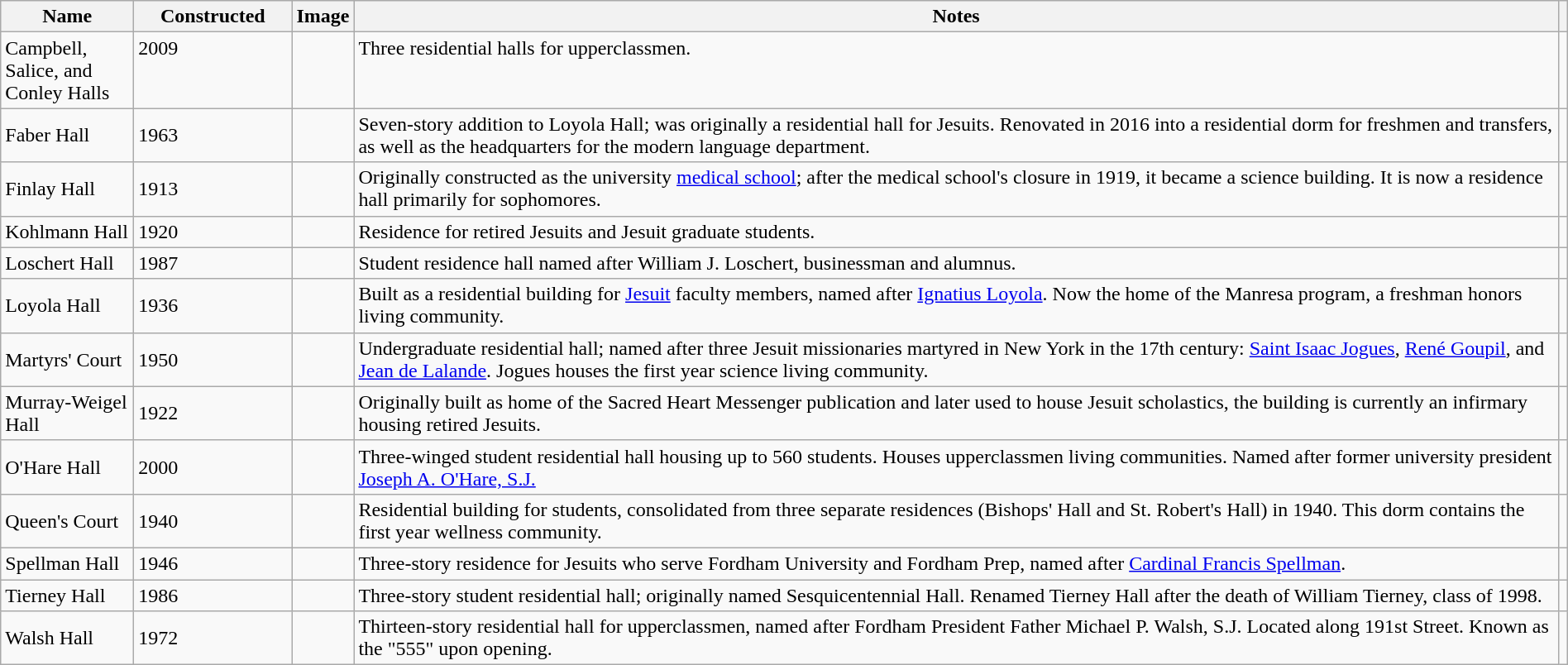<table class="wikitable sortable" style="width:100%">
<tr>
<th width="100px">Name</th>
<th width="120px" style="text-align:center">Constructed</th>
<th width="*" class="unsortable"  style="text-align:center">Image</th>
<th width="*" class="unsortable" style="text-align:center">Notes</th>
<th wdith="*" class="unsortable"></th>
</tr>
<tr valign="top">
<td>Campbell, Salice, and Conley Halls</td>
<td>2009</td>
<td></td>
<td>Three residential halls for upperclassmen.</td>
<td></td>
</tr>
<tr>
<td>Faber Hall</td>
<td>1963</td>
<td></td>
<td>Seven-story addition to Loyola Hall; was originally a residential hall for Jesuits. Renovated in 2016 into a residential dorm for freshmen and transfers, as well as the headquarters for the modern language department.</td>
<td></td>
</tr>
<tr>
<td>Finlay Hall</td>
<td>1913</td>
<td></td>
<td>Originally constructed as the university <a href='#'>medical school</a>; after the medical school's closure in 1919, it became a science building. It is now a residence hall primarily for sophomores.</td>
<td></td>
</tr>
<tr>
<td>Kohlmann Hall</td>
<td>1920</td>
<td></td>
<td>Residence for retired Jesuits and Jesuit graduate students.</td>
<td></td>
</tr>
<tr>
<td>Loschert Hall</td>
<td>1987</td>
<td></td>
<td>Student residence hall named after William J. Loschert, businessman and alumnus.</td>
<td></td>
</tr>
<tr>
<td>Loyola Hall</td>
<td>1936</td>
<td></td>
<td>Built as a residential building for <a href='#'>Jesuit</a> faculty members, named after <a href='#'>Ignatius Loyola</a>. Now the home of the Manresa program, a freshman honors living community.</td>
<td></td>
</tr>
<tr>
<td>Martyrs' Court</td>
<td>1950</td>
<td></td>
<td>Undergraduate residential hall; named after three Jesuit missionaries martyred in New York in the 17th century: <a href='#'>Saint Isaac Jogues</a>, <a href='#'>René Goupil</a>, and <a href='#'>Jean de Lalande</a>. Jogues houses the first year science living community.</td>
<td></td>
</tr>
<tr>
<td>Murray-Weigel Hall</td>
<td>1922</td>
<td></td>
<td>Originally built as home of the Sacred Heart Messenger publication and later used to house Jesuit scholastics, the building is currently an infirmary housing retired Jesuits.</td>
<td></td>
</tr>
<tr>
<td>O'Hare Hall</td>
<td>2000</td>
<td></td>
<td>Three-winged student residential hall housing up to 560 students. Houses upperclassmen living communities. Named after former university president <a href='#'>Joseph A. O'Hare, S.J.</a></td>
<td></td>
</tr>
<tr>
<td>Queen's Court</td>
<td>1940</td>
<td></td>
<td>Residential building for students, consolidated from three separate residences (Bishops' Hall and St. Robert's Hall) in 1940. This dorm contains the first year wellness community.</td>
<td></td>
</tr>
<tr>
<td>Spellman Hall</td>
<td>1946</td>
<td></td>
<td>Three-story residence for Jesuits who serve Fordham University and Fordham Prep, named after <a href='#'>Cardinal Francis Spellman</a>.</td>
<td></td>
</tr>
<tr>
<td>Tierney Hall</td>
<td>1986</td>
<td></td>
<td>Three-story student residential hall; originally named Sesquicentennial Hall. Renamed Tierney Hall after the death of William Tierney, class of 1998.</td>
<td></td>
</tr>
<tr>
<td>Walsh Hall</td>
<td>1972</td>
<td></td>
<td>Thirteen-story residential hall for upperclassmen, named after Fordham President Father Michael P. Walsh, S.J. Located along 191st Street. Known as the "555" upon opening.</td>
<td></td>
</tr>
</table>
